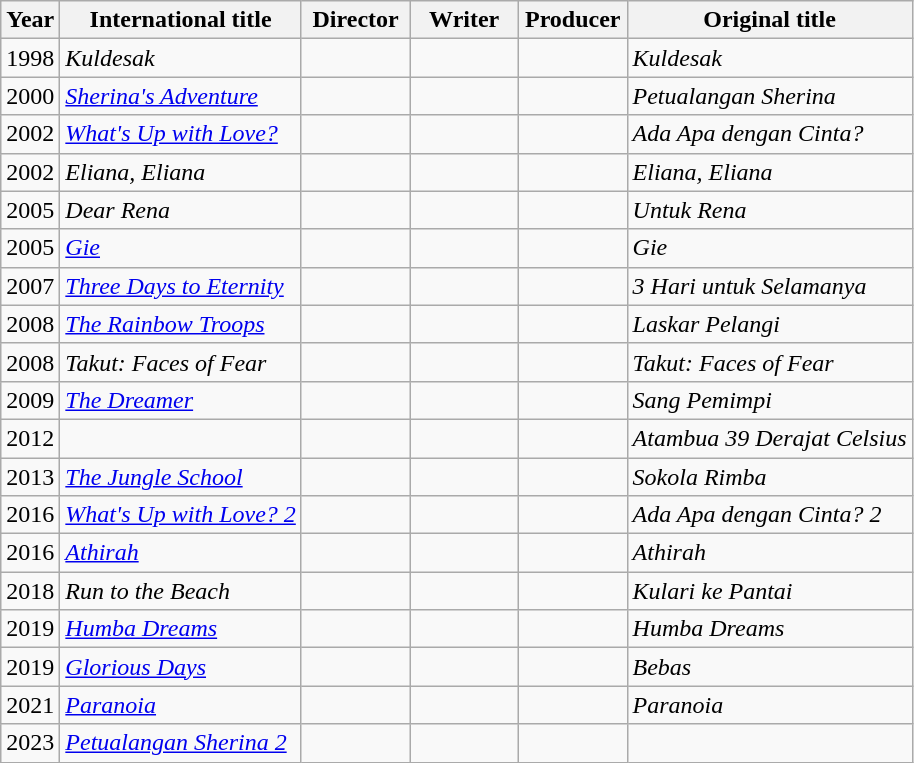<table class="wikitable">
<tr>
<th>Year</th>
<th>International title</th>
<th width=65>Director</th>
<th width=65>Writer</th>
<th width=65>Producer</th>
<th>Original title</th>
</tr>
<tr>
<td>1998</td>
<td><em>Kuldesak</em></td>
<td></td>
<td></td>
<td></td>
<td><em>Kuldesak</em></td>
</tr>
<tr>
<td>2000</td>
<td><em><a href='#'>Sherina's Adventure</a></em></td>
<td></td>
<td></td>
<td></td>
<td><em>Petualangan Sherina</em></td>
</tr>
<tr>
<td>2002</td>
<td><em><a href='#'>What's Up with Love?</a></em></td>
<td></td>
<td></td>
<td></td>
<td><em>Ada Apa dengan Cinta?</em></td>
</tr>
<tr>
<td>2002</td>
<td><em>Eliana, Eliana</em></td>
<td></td>
<td></td>
<td></td>
<td><em>Eliana, Eliana</em></td>
</tr>
<tr>
<td>2005</td>
<td><em>Dear Rena</em></td>
<td></td>
<td></td>
<td></td>
<td><em>Untuk Rena</em></td>
</tr>
<tr>
<td>2005</td>
<td><em><a href='#'>Gie</a></em></td>
<td></td>
<td></td>
<td></td>
<td><em>Gie</em></td>
</tr>
<tr>
<td>2007</td>
<td><em><a href='#'>Three Days to Eternity</a></em></td>
<td></td>
<td></td>
<td></td>
<td><em>3 Hari untuk Selamanya</em></td>
</tr>
<tr>
<td>2008</td>
<td><em><a href='#'>The Rainbow Troops</a></em></td>
<td></td>
<td></td>
<td></td>
<td><em>Laskar Pelangi</em></td>
</tr>
<tr>
<td>2008</td>
<td><em>Takut: Faces of Fear</em><br></td>
<td></td>
<td></td>
<td></td>
<td><em>Takut: Faces of Fear</em><br></td>
</tr>
<tr>
<td>2009</td>
<td><em><a href='#'>The Dreamer</a></em></td>
<td></td>
<td></td>
<td></td>
<td><em>Sang Pemimpi</em></td>
</tr>
<tr>
<td>2012</td>
<td></td>
<td></td>
<td></td>
<td></td>
<td><em>Atambua 39 Derajat Celsius</em></td>
</tr>
<tr>
<td>2013</td>
<td><em><a href='#'>The Jungle School</a></em></td>
<td></td>
<td></td>
<td></td>
<td><em>Sokola Rimba</em></td>
</tr>
<tr>
<td>2016</td>
<td><em><a href='#'>What's Up with Love? 2</a></em></td>
<td></td>
<td></td>
<td></td>
<td><em>Ada Apa dengan Cinta? 2</em></td>
</tr>
<tr>
<td>2016</td>
<td><em><a href='#'>Athirah</a></em></td>
<td></td>
<td></td>
<td></td>
<td><em>Athirah</em></td>
</tr>
<tr>
<td>2018</td>
<td><em>Run to the Beach</em></td>
<td></td>
<td></td>
<td></td>
<td><em>Kulari ke Pantai</em></td>
</tr>
<tr>
<td>2019</td>
<td><em><a href='#'>Humba Dreams</a></em></td>
<td></td>
<td></td>
<td></td>
<td><em>Humba Dreams</em></td>
</tr>
<tr>
<td>2019</td>
<td><em><a href='#'>Glorious Days</a></em></td>
<td></td>
<td></td>
<td></td>
<td><em>Bebas</em></td>
</tr>
<tr>
<td>2021</td>
<td><em><a href='#'>Paranoia</a></em></td>
<td></td>
<td></td>
<td></td>
<td><em>Paranoia</em></td>
</tr>
<tr>
<td>2023</td>
<td><em><a href='#'>Petualangan Sherina 2</a></em></td>
<td></td>
<td></td>
<td></td>
<td></td>
</tr>
</table>
